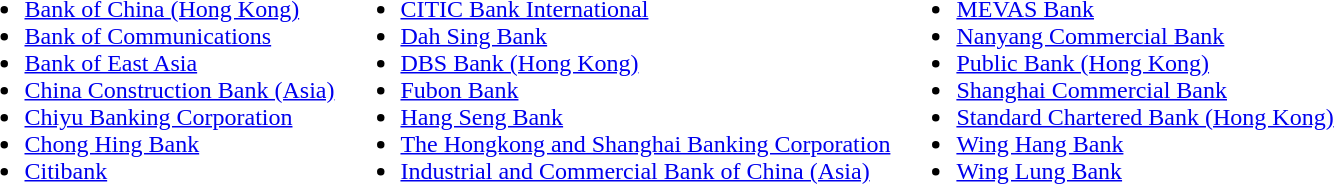<table border="0">
<tr>
<td><br><ul><li><a href='#'>Bank of China (Hong Kong)</a></li><li><a href='#'>Bank of Communications</a></li><li><a href='#'>Bank of East Asia</a></li><li><a href='#'>China Construction Bank (Asia)</a></li><li><a href='#'>Chiyu Banking Corporation</a></li><li><a href='#'>Chong Hing Bank</a></li><li><a href='#'>Citibank</a></li></ul></td>
<td><br><ul><li><a href='#'>CITIC Bank International</a></li><li><a href='#'>Dah Sing Bank</a></li><li><a href='#'>DBS Bank (Hong Kong)</a></li><li><a href='#'>Fubon Bank</a></li><li><a href='#'>Hang Seng Bank</a></li><li><a href='#'>The Hongkong and Shanghai Banking Corporation</a></li><li><a href='#'>Industrial and Commercial Bank of China (Asia)</a></li></ul></td>
<td><br><ul><li><a href='#'>MEVAS Bank</a></li><li><a href='#'>Nanyang Commercial Bank</a></li><li><a href='#'>Public Bank (Hong Kong)</a></li><li><a href='#'>Shanghai Commercial Bank</a></li><li><a href='#'>Standard Chartered Bank (Hong Kong)</a></li><li><a href='#'>Wing Hang Bank</a></li><li><a href='#'>Wing Lung Bank</a></li></ul></td>
</tr>
</table>
